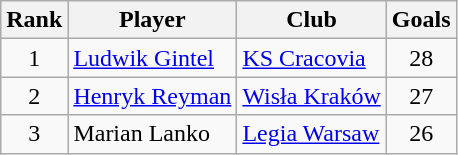<table class="wikitable" style="text-align:center">
<tr>
<th>Rank</th>
<th>Player</th>
<th>Club</th>
<th>Goals</th>
</tr>
<tr>
<td rowspan="1">1</td>
<td align="left"> <a href='#'>Ludwik Gintel</a></td>
<td align="left"><a href='#'>KS Cracovia</a></td>
<td rowspan="1">28</td>
</tr>
<tr>
<td rowspan="1">2</td>
<td align="left"> <a href='#'>Henryk Reyman</a></td>
<td align="left"><a href='#'>Wisła Kraków</a></td>
<td rowspan="1">27</td>
</tr>
<tr>
<td rowspan="1">3</td>
<td align="left"> Marian Lanko</td>
<td align="left"><a href='#'>Legia Warsaw</a></td>
<td rowspan="1">26</td>
</tr>
</table>
